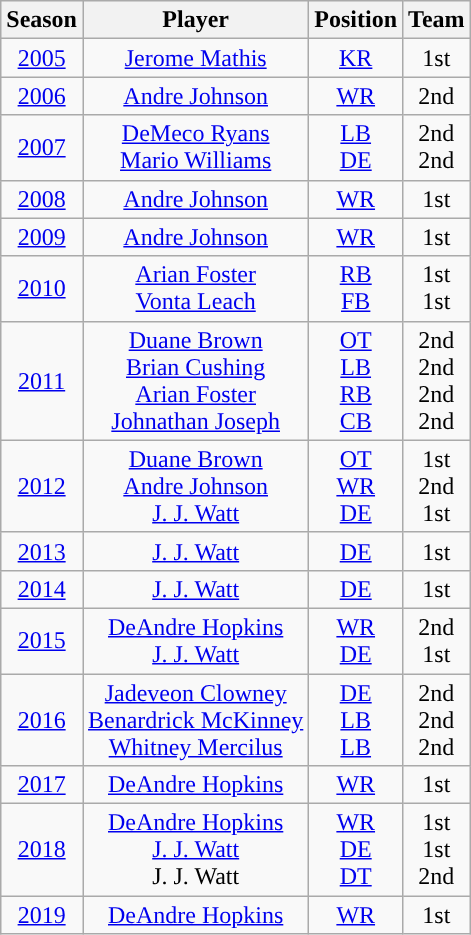<table class="wikitable" style="text-align:center">
<tr bgcolor="#efefef">
<th>Season</th>
<th>Player</th>
<th>Position</th>
<th>Team</th>
</tr>
<tr>
<td><a href='#'>2005</a></td>
<td><a href='#'>Jerome Mathis</a></td>
<td><a href='#'>KR</a></td>
<td>1st</td>
</tr>
<tr>
<td><a href='#'>2006</a></td>
<td><a href='#'>Andre Johnson</a></td>
<td><a href='#'>WR</a></td>
<td>2nd</td>
</tr>
<tr>
<td><a href='#'>2007</a></td>
<td><a href='#'>DeMeco Ryans</a><br><a href='#'>Mario Williams</a></td>
<td><a href='#'>LB</a><br><a href='#'>DE</a></td>
<td>2nd<br>2nd</td>
</tr>
<tr>
<td><a href='#'>2008</a></td>
<td><a href='#'>Andre Johnson</a></td>
<td><a href='#'>WR</a></td>
<td>1st</td>
</tr>
<tr>
<td><a href='#'>2009</a></td>
<td><a href='#'>Andre Johnson</a></td>
<td><a href='#'>WR</a></td>
<td>1st</td>
</tr>
<tr>
<td><a href='#'>2010</a></td>
<td><a href='#'>Arian Foster</a><br><a href='#'>Vonta Leach</a></td>
<td><a href='#'>RB</a><br><a href='#'>FB</a></td>
<td>1st<br>1st</td>
</tr>
<tr>
<td><a href='#'>2011</a></td>
<td><a href='#'>Duane Brown</a><br><a href='#'>Brian Cushing</a><br><a href='#'>Arian Foster</a><br><a href='#'>Johnathan Joseph</a></td>
<td><a href='#'>OT</a><br><a href='#'>LB</a><br><a href='#'>RB</a><br><a href='#'>CB</a></td>
<td>2nd<br>2nd<br>2nd<br>2nd</td>
</tr>
<tr>
<td><a href='#'>2012</a></td>
<td><a href='#'>Duane Brown</a><br><a href='#'>Andre Johnson</a><br><a href='#'>J. J. Watt</a></td>
<td><a href='#'>OT</a><br><a href='#'>WR</a><br><a href='#'>DE</a></td>
<td>1st<br>2nd<br>1st</td>
</tr>
<tr>
<td><a href='#'>2013</a></td>
<td><a href='#'>J. J. Watt</a></td>
<td><a href='#'>DE</a></td>
<td>1st</td>
</tr>
<tr>
<td><a href='#'>2014</a></td>
<td><a href='#'>J. J. Watt</a></td>
<td><a href='#'>DE</a></td>
<td>1st</td>
</tr>
<tr>
<td><a href='#'>2015</a></td>
<td><a href='#'>DeAndre Hopkins</a><br><a href='#'>J. J. Watt</a></td>
<td><a href='#'>WR</a><br><a href='#'>DE</a></td>
<td>2nd<br>1st</td>
</tr>
<tr>
<td><a href='#'>2016</a></td>
<td><a href='#'>Jadeveon Clowney</a><br><a href='#'>Benardrick McKinney</a><br><a href='#'>Whitney Mercilus</a></td>
<td><a href='#'>DE</a><br><a href='#'>LB</a><br><a href='#'>LB</a></td>
<td>2nd<br>2nd<br>2nd</td>
</tr>
<tr>
<td><a href='#'>2017</a></td>
<td><a href='#'>DeAndre Hopkins</a></td>
<td><a href='#'>WR</a></td>
<td>1st</td>
</tr>
<tr>
<td><a href='#'>2018</a></td>
<td><a href='#'>DeAndre Hopkins</a><br><a href='#'>J. J. Watt</a><br>J. J. Watt</td>
<td><a href='#'>WR</a><br><a href='#'>DE</a><br><a href='#'>DT</a></td>
<td>1st<br>1st<br>2nd</td>
</tr>
<tr>
<td><a href='#'>2019</a></td>
<td><a href='#'>DeAndre Hopkins</a></td>
<td><a href='#'>WR</a></td>
<td>1st</td>
</tr>
</table>
